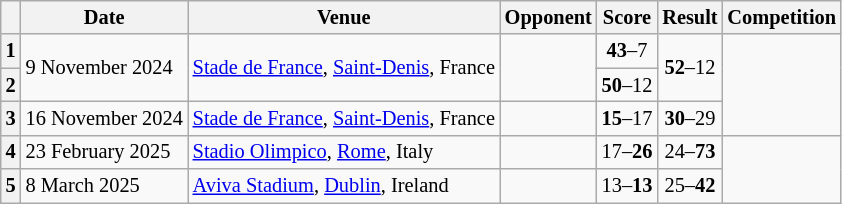<table class="wikitable plainrowheaders" style="font-size:85%;">
<tr>
<th scope=col></th>
<th scope=col data-sort-type=date>Date</th>
<th scope=col>Venue</th>
<th scope=col>Opponent</th>
<th scope=col>Score</th>
<th scope=col>Result</th>
<th scope=col>Competition</th>
</tr>
<tr>
<th scope=row>1</th>
<td rowspan=2>9 November 2024</td>
<td rowspan=2><a href='#'>Stade de France</a>, <a href='#'>Saint-Denis</a>, France</td>
<td rowspan=2></td>
<td align=center><strong>43</strong>–7</td>
<td rowspan=2 style="text-align:center;"><strong>52</strong>–12</td>
<td rowspan=3></td>
</tr>
<tr>
<th scope=row>2</th>
<td align=center><strong>50</strong>–12</td>
</tr>
<tr>
<th scope=row>3</th>
<td>16 November 2024</td>
<td><a href='#'>Stade de France</a>, <a href='#'>Saint-Denis</a>, France</td>
<td></td>
<td align=center><strong>15</strong>–17</td>
<td align=center><strong>30</strong>–29</td>
</tr>
<tr>
<th scope=row>4</th>
<td>23 February 2025</td>
<td><a href='#'>Stadio Olimpico</a>, <a href='#'>Rome</a>, Italy</td>
<td></td>
<td align=center>17–<strong>26</strong></td>
<td align=center>24–<strong>73</strong></td>
<td rowspan=2></td>
</tr>
<tr>
<th scope=row>5</th>
<td>8 March 2025</td>
<td><a href='#'>Aviva Stadium</a>, <a href='#'>Dublin</a>, Ireland</td>
<td></td>
<td align=center>13–<strong>13</strong></td>
<td align=center>25–<strong>42</strong></td>
</tr>
</table>
